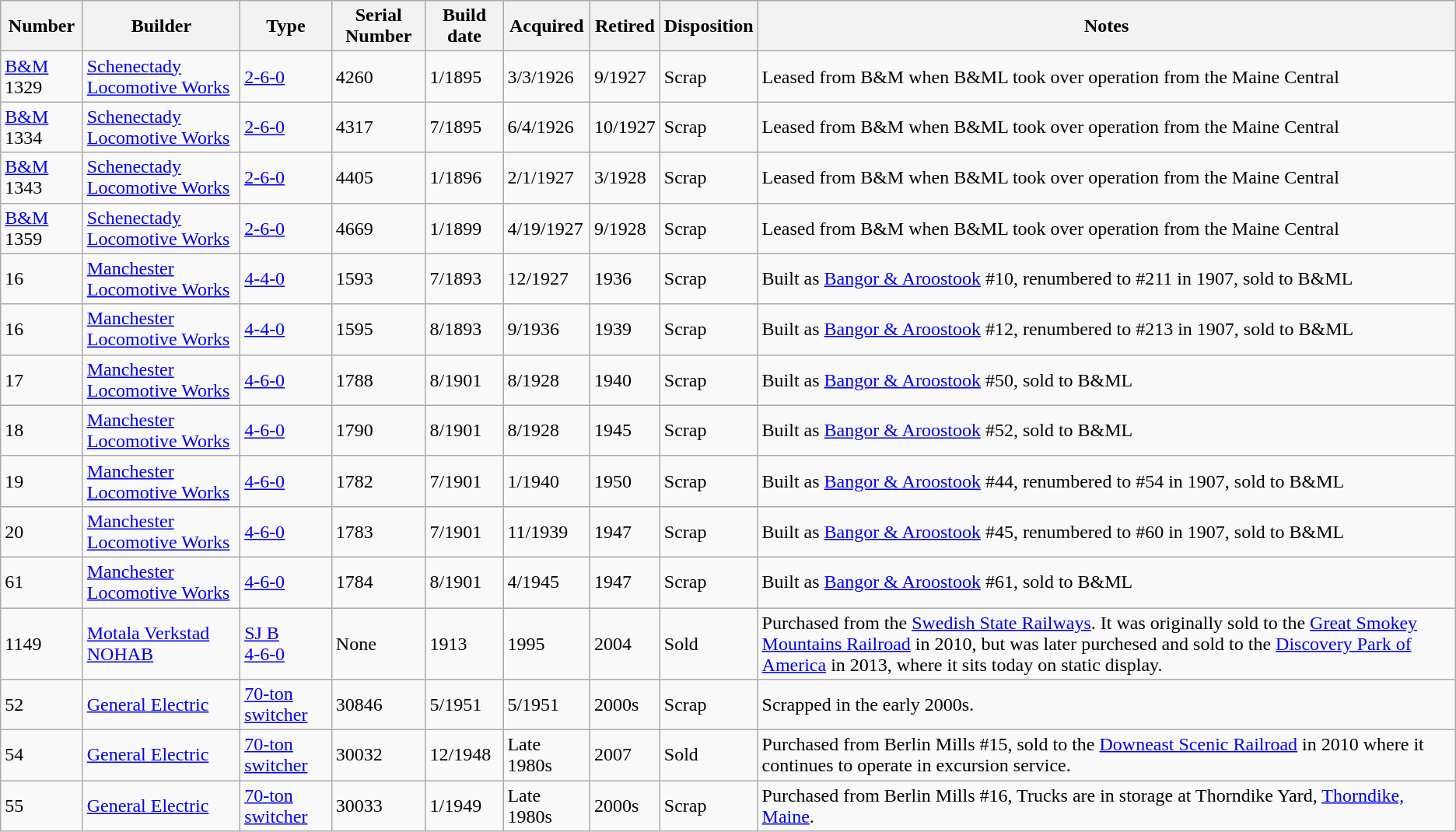<table class="wikitable">
<tr>
<th>Number</th>
<th>Builder</th>
<th>Type</th>
<th>Serial Number</th>
<th>Build date</th>
<th>Acquired</th>
<th>Retired</th>
<th>Disposition</th>
<th>Notes</th>
</tr>
<tr>
<td><a href='#'>B&M</a> 1329</td>
<td><a href='#'>Schenectady Locomotive Works</a></td>
<td><a href='#'>2-6-0</a></td>
<td>4260</td>
<td>1/1895</td>
<td>3/3/1926</td>
<td>9/1927</td>
<td>Scrap</td>
<td>Leased from B&M when B&ML took over operation from the Maine Central</td>
</tr>
<tr>
<td><a href='#'>B&M</a> 1334</td>
<td><a href='#'>Schenectady Locomotive Works</a></td>
<td><a href='#'>2-6-0</a></td>
<td>4317</td>
<td>7/1895</td>
<td>6/4/1926</td>
<td>10/1927</td>
<td>Scrap</td>
<td>Leased from B&M when B&ML took over operation from the Maine Central</td>
</tr>
<tr>
<td><a href='#'>B&M</a> 1343</td>
<td><a href='#'>Schenectady Locomotive Works</a></td>
<td><a href='#'>2-6-0</a></td>
<td>4405</td>
<td>1/1896</td>
<td>2/1/1927</td>
<td>3/1928</td>
<td>Scrap</td>
<td>Leased from B&M when B&ML took over operation from the Maine Central</td>
</tr>
<tr>
<td><a href='#'>B&M</a> 1359</td>
<td><a href='#'>Schenectady Locomotive Works</a></td>
<td><a href='#'>2-6-0</a></td>
<td>4669</td>
<td>1/1899</td>
<td>4/19/1927</td>
<td>9/1928</td>
<td>Scrap</td>
<td>Leased from B&M when B&ML took over operation from the Maine Central</td>
</tr>
<tr>
<td>16</td>
<td><a href='#'>Manchester Locomotive Works</a></td>
<td><a href='#'>4-4-0</a></td>
<td>1593</td>
<td>7/1893</td>
<td>12/1927</td>
<td>1936</td>
<td>Scrap</td>
<td>Built as <a href='#'>Bangor & Aroostook</a> #10, renumbered to #211 in 1907, sold to B&ML</td>
</tr>
<tr>
<td>16</td>
<td><a href='#'>Manchester Locomotive Works</a></td>
<td><a href='#'>4-4-0</a></td>
<td>1595</td>
<td>8/1893</td>
<td>9/1936</td>
<td>1939</td>
<td>Scrap</td>
<td>Built as <a href='#'>Bangor & Aroostook</a> #12, renumbered to #213 in 1907, sold to B&ML</td>
</tr>
<tr>
<td>17</td>
<td><a href='#'>Manchester Locomotive Works</a></td>
<td><a href='#'>4-6-0</a></td>
<td>1788</td>
<td>8/1901</td>
<td>8/1928</td>
<td>1940</td>
<td>Scrap</td>
<td>Built as <a href='#'>Bangor & Aroostook</a> #50, sold to B&ML</td>
</tr>
<tr>
<td>18</td>
<td><a href='#'>Manchester Locomotive Works</a></td>
<td><a href='#'>4-6-0</a></td>
<td>1790</td>
<td>8/1901</td>
<td>8/1928</td>
<td>1945</td>
<td>Scrap</td>
<td>Built as <a href='#'>Bangor & Aroostook</a> #52, sold to B&ML</td>
</tr>
<tr>
<td>19</td>
<td><a href='#'>Manchester Locomotive Works</a></td>
<td><a href='#'>4-6-0</a></td>
<td>1782</td>
<td>7/1901</td>
<td>1/1940</td>
<td>1950</td>
<td>Scrap</td>
<td>Built as <a href='#'>Bangor & Aroostook</a> #44, renumbered to #54 in 1907, sold to B&ML</td>
</tr>
<tr>
<td>20</td>
<td><a href='#'>Manchester Locomotive Works</a></td>
<td><a href='#'>4-6-0</a></td>
<td>1783</td>
<td>7/1901</td>
<td>11/1939</td>
<td>1947</td>
<td>Scrap</td>
<td>Built as <a href='#'>Bangor & Aroostook</a> #45, renumbered to #60 in 1907, sold to B&ML</td>
</tr>
<tr>
<td>61</td>
<td><a href='#'>Manchester Locomotive Works</a></td>
<td><a href='#'>4-6-0</a></td>
<td>1784</td>
<td>8/1901</td>
<td>4/1945</td>
<td>1947</td>
<td>Scrap</td>
<td>Built as <a href='#'>Bangor & Aroostook</a> #61, sold to B&ML</td>
</tr>
<tr>
<td>1149</td>
<td><a href='#'>Motala Verkstad</a><br><a href='#'>NOHAB</a></td>
<td><a href='#'>SJ B</a><br><a href='#'>4-6-0</a></td>
<td>None</td>
<td>1913</td>
<td>1995</td>
<td>2004</td>
<td>Sold</td>
<td>Purchased from the <a href='#'>Swedish State Railways</a>. It was originally sold to the <a href='#'>Great Smokey Mountains Railroad</a> in 2010, but was later purchesed and sold to the <a href='#'>Discovery Park of America</a> in 2013, where it sits today on static display.</td>
</tr>
<tr>
<td>52</td>
<td><a href='#'>General Electric</a></td>
<td><a href='#'>70-ton switcher</a></td>
<td>30846</td>
<td>5/1951</td>
<td>5/1951</td>
<td>2000s</td>
<td>Scrap</td>
<td>Scrapped in the early 2000s.</td>
</tr>
<tr>
<td>54</td>
<td><a href='#'>General Electric</a></td>
<td><a href='#'>70-ton switcher</a></td>
<td>30032</td>
<td>12/1948</td>
<td>Late 1980s</td>
<td>2007</td>
<td>Sold</td>
<td>Purchased from Berlin Mills #15, sold to the <a href='#'>Downeast Scenic Railroad</a> in 2010 where it continues to operate in excursion service.</td>
</tr>
<tr>
<td>55</td>
<td><a href='#'>General Electric</a></td>
<td><a href='#'>70-ton switcher</a></td>
<td>30033</td>
<td>1/1949</td>
<td>Late 1980s</td>
<td>2000s</td>
<td>Scrap</td>
<td>Purchased from Berlin Mills #16, Trucks are in storage at Thorndike Yard, <a href='#'>Thorndike, Maine</a>.</td>
</tr>
</table>
